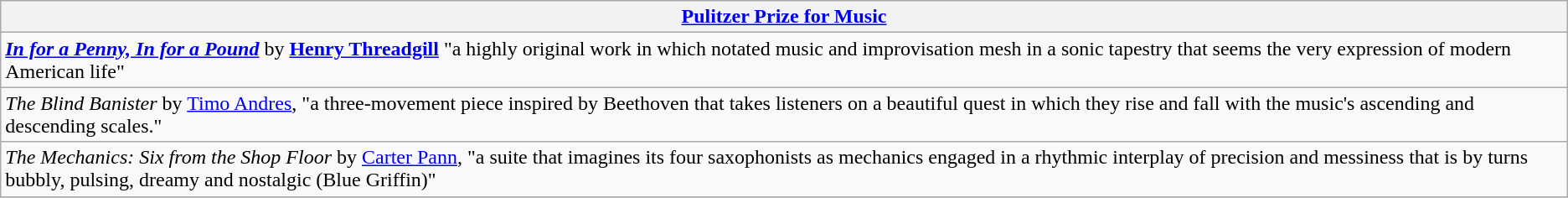<table class="wikitable" style="float:left; float:none;">
<tr>
<th><a href='#'>Pulitzer Prize for Music</a></th>
</tr>
<tr>
<td><strong><em><a href='#'>In for a Penny, In for a Pound</a></em></strong> by <strong><a href='#'>Henry Threadgill</a></strong> "a highly original work in which notated music and improvisation mesh in a sonic tapestry that seems the very expression of modern American life"</td>
</tr>
<tr>
<td><em>The Blind Banister</em> by <a href='#'>Timo Andres</a>, "a three-movement piece inspired by Beethoven that takes listeners on a beautiful quest in which they rise and fall with the music's ascending and descending scales."</td>
</tr>
<tr>
<td><em>The Mechanics: Six from the Shop Floor</em> by <a href='#'>Carter Pann</a>, "a suite that imagines its four saxophonists as mechanics engaged in a rhythmic interplay of precision and messiness that is by turns bubbly, pulsing, dreamy and nostalgic (Blue Griffin)"</td>
</tr>
<tr>
</tr>
</table>
